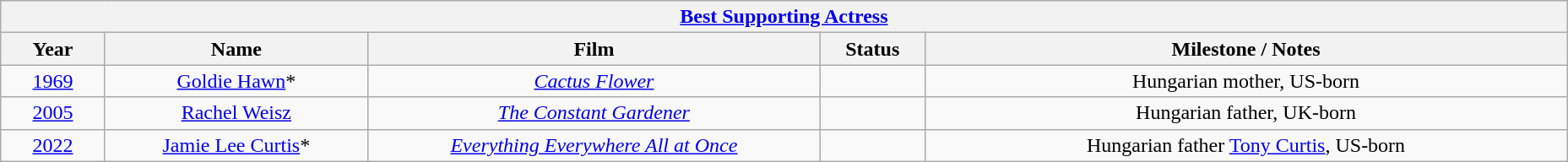<table class="wikitable" style="text-align: center">
<tr>
<th colspan=6 style="text-align:center;"><a href='#'>Best Supporting Actress</a></th>
</tr>
<tr>
<th style="width:075px;">Year</th>
<th style="width:200px;">Name</th>
<th style="width:350px;">Film</th>
<th style="width:075px;">Status</th>
<th style="width:500px;">Milestone / Notes</th>
</tr>
<tr>
<td style="text-align: center"><a href='#'>1969</a></td>
<td><a href='#'>Goldie Hawn</a>*</td>
<td><em><a href='#'>Cactus Flower</a></em></td>
<td></td>
<td>Hungarian mother, US-born</td>
</tr>
<tr>
<td><a href='#'>2005</a></td>
<td><a href='#'>Rachel Weisz</a></td>
<td><em><a href='#'>The Constant Gardener</a></em></td>
<td></td>
<td>Hungarian father, UK-born</td>
</tr>
<tr>
<td><a href='#'>2022</a></td>
<td><a href='#'>Jamie Lee Curtis</a>*</td>
<td><em><a href='#'>Everything Everywhere All at Once</a></em></td>
<td></td>
<td>Hungarian father <a href='#'>Tony Curtis</a>, US-born</td>
</tr>
</table>
